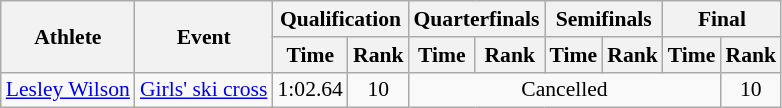<table class="wikitable" style="font-size:90%;">
<tr>
<th rowspan=2>Athlete</th>
<th rowspan=2>Event</th>
<th colspan=2>Qualification</th>
<th colspan=2>Quarterfinals</th>
<th colspan=2>Semifinals</th>
<th colspan=2>Final</th>
</tr>
<tr>
<th>Time</th>
<th>Rank</th>
<th>Time</th>
<th>Rank</th>
<th>Time</th>
<th>Rank</th>
<th>Time</th>
<th>Rank</th>
</tr>
<tr>
<td><a href='#'>Lesley Wilson</a></td>
<td><a href='#'>Girls' ski cross</a></td>
<td align=center>1:02.64</td>
<td align=center>10</td>
<td align=center colspan=5>Cancelled</td>
<td align=center>10</td>
</tr>
</table>
